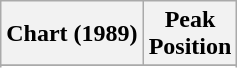<table class="wikitable sortable plainrowheaders" style="text-align:center">
<tr>
<th>Chart (1989)</th>
<th>Peak<br>Position</th>
</tr>
<tr>
</tr>
<tr>
</tr>
<tr>
</tr>
</table>
